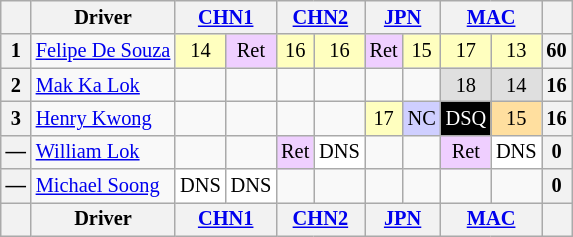<table align=left| class="wikitable" style="font-size: 85%; text-align: center">
<tr valign="top">
<th valign=middle></th>
<th valign=middle>Driver</th>
<th colspan=2><a href='#'>CHN1</a><br></th>
<th colspan=2><a href='#'>CHN2</a><br></th>
<th colspan=2><a href='#'>JPN</a><br></th>
<th colspan=2><a href='#'>MAC</a><br></th>
<th valign=middle>  </th>
</tr>
<tr>
<th>1</th>
<td align=left> <a href='#'>Felipe De Souza</a></td>
<td style="background:#ffffbf;">14</td>
<td style="background:#efcfff;">Ret</td>
<td style="background:#ffffbf;">16</td>
<td style="background:#ffffbf;">16</td>
<td style="background:#efcfff;">Ret</td>
<td style="background:#ffffbf;">15</td>
<td style="background:#ffffbf;">17</td>
<td style="background:#ffffbf;">13</td>
<th>60</th>
</tr>
<tr>
<th>2</th>
<td align=left> <a href='#'>Mak Ka Lok</a></td>
<td></td>
<td></td>
<td></td>
<td></td>
<td></td>
<td></td>
<td style="background:#dfdfdf;">18</td>
<td style="background:#dfdfdf;">14</td>
<th>16</th>
</tr>
<tr>
<th>3</th>
<td align=left> <a href='#'>Henry Kwong</a></td>
<td></td>
<td></td>
<td></td>
<td></td>
<td style="background:#ffffbf;">17</td>
<td style="background:#cfcfff;">NC</td>
<td style="background:#000000; color:white">DSQ</td>
<td style="background:#ffdf9f;">15</td>
<th>16</th>
</tr>
<tr>
<th>—</th>
<td align=left> <a href='#'>William Lok</a></td>
<td></td>
<td></td>
<td style="background:#efcfff;">Ret</td>
<td style="background:#ffffff;">DNS</td>
<td></td>
<td></td>
<td style="background:#efcfff;">Ret</td>
<td style="background:#ffffff;">DNS</td>
<th>0</th>
</tr>
<tr>
<th>—</th>
<td align=left> <a href='#'>Michael Soong</a></td>
<td style="background:#ffffff;">DNS</td>
<td style="background:#ffffff;">DNS</td>
<td></td>
<td></td>
<td></td>
<td></td>
<td></td>
<td></td>
<th>0</th>
</tr>
<tr valign="top">
<th valign=middle></th>
<th valign=middle>Driver</th>
<th colspan=2><a href='#'>CHN1</a><br></th>
<th colspan=2><a href='#'>CHN2</a><br></th>
<th colspan=2><a href='#'>JPN</a><br></th>
<th colspan=2><a href='#'>MAC</a><br></th>
<th valign=middle>  </th>
</tr>
</table>
